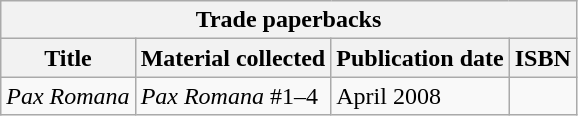<table class="wikitable">
<tr>
<th colspan=4>Trade paperbacks</th>
</tr>
<tr>
<th>Title</th>
<th>Material collected</th>
<th>Publication date</th>
<th>ISBN</th>
</tr>
<tr>
<td><em>Pax Romana</em></td>
<td><em>Pax Romana</em> #1–4</td>
<td>April 2008</td>
<td></td>
</tr>
</table>
